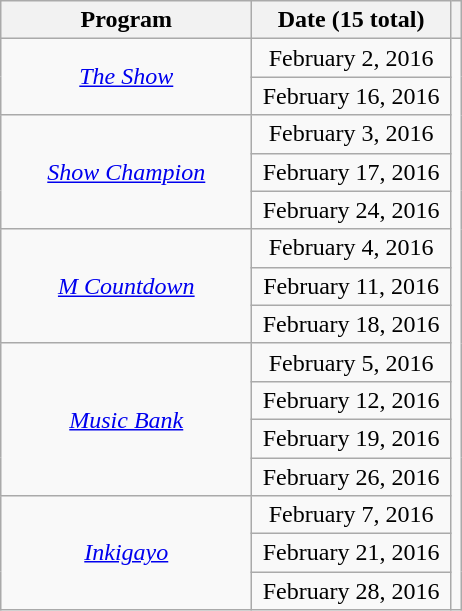<table class="wikitable sortable plainrowheaders" style="text-align:center">
<tr>
<th width="160">Program</th>
<th width="125">Date (15 total)</th>
<th class="unsortable"></th>
</tr>
<tr>
<td rowspan="2"><em><a href='#'>The Show</a></em></td>
<td>February 2, 2016</td>
<td rowspan="15"></td>
</tr>
<tr>
<td>February 16, 2016</td>
</tr>
<tr>
<td rowspan="3"><em><a href='#'>Show Champion</a></em></td>
<td>February 3, 2016</td>
</tr>
<tr>
<td>February 17, 2016</td>
</tr>
<tr>
<td>February 24, 2016</td>
</tr>
<tr>
<td rowspan="3"><em><a href='#'>M Countdown</a></em></td>
<td>February 4, 2016</td>
</tr>
<tr>
<td>February 11, 2016</td>
</tr>
<tr>
<td>February 18, 2016</td>
</tr>
<tr>
<td rowspan="4"><em><a href='#'>Music Bank</a></em></td>
<td>February 5, 2016</td>
</tr>
<tr>
<td>February 12, 2016</td>
</tr>
<tr>
<td>February 19, 2016</td>
</tr>
<tr>
<td>February 26, 2016</td>
</tr>
<tr>
<td rowspan="3"><em><a href='#'>Inkigayo</a></em></td>
<td>February 7, 2016</td>
</tr>
<tr>
<td>February 21, 2016</td>
</tr>
<tr>
<td>February 28, 2016</td>
</tr>
</table>
